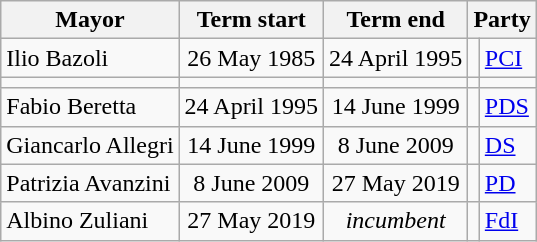<table class="wikitable">
<tr>
<th>Mayor</th>
<th>Term start</th>
<th>Term end</th>
<th colspan=2>Party</th>
</tr>
<tr>
<td>Ilio Bazoli</td>
<td align=center>26 May 1985</td>
<td align=center>24 April 1995</td>
<td bgcolor=></td>
<td><a href='#'>PCI</a></td>
</tr>
<tr>
<td></td>
<td></td>
<td></td>
<td></td>
<td></td>
</tr>
<tr>
<td>Fabio Beretta</td>
<td align=center>24 April 1995</td>
<td align=center>14 June 1999</td>
<td bgcolor=></td>
<td><a href='#'>PDS</a></td>
</tr>
<tr>
<td>Giancarlo Allegri</td>
<td align=center>14 June 1999</td>
<td align=center>8 June 2009</td>
<td bgcolor=></td>
<td><a href='#'>DS</a></td>
</tr>
<tr>
<td>Patrizia Avanzini</td>
<td align=center>8 June 2009</td>
<td align=center>27 May 2019</td>
<td bgcolor=></td>
<td><a href='#'>PD</a></td>
</tr>
<tr>
<td>Albino Zuliani</td>
<td align=center>27 May 2019</td>
<td align=center><em>incumbent</em></td>
<td bgcolor=></td>
<td><a href='#'>FdI</a></td>
</tr>
</table>
